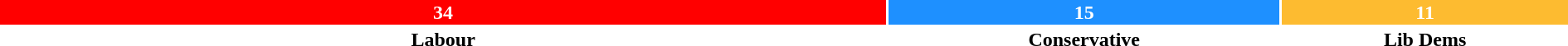<table style="width:100%; text-align:center;">
<tr style="color:white;">
<td style="background:red; width:56.7%;"><strong>34</strong></td>
<td style="background:dodgerblue; width:25%;"><strong>15</strong></td>
<td style="background:#FDBB30; width:18.3%;"><strong>11</strong></td>
</tr>
<tr>
<td><span><strong>Labour</strong></span></td>
<td><span><strong>Conservative</strong></span></td>
<td><span><strong>Lib Dems</strong></span></td>
</tr>
</table>
